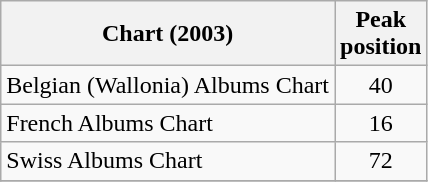<table class="wikitable sortable">
<tr>
<th>Chart (2003)</th>
<th>Peak<br>position</th>
</tr>
<tr>
<td>Belgian (Wallonia) Albums Chart</td>
<td align="center">40</td>
</tr>
<tr>
<td>French Albums Chart</td>
<td align="center">16</td>
</tr>
<tr>
<td>Swiss Albums Chart</td>
<td align="center">72</td>
</tr>
<tr>
</tr>
</table>
